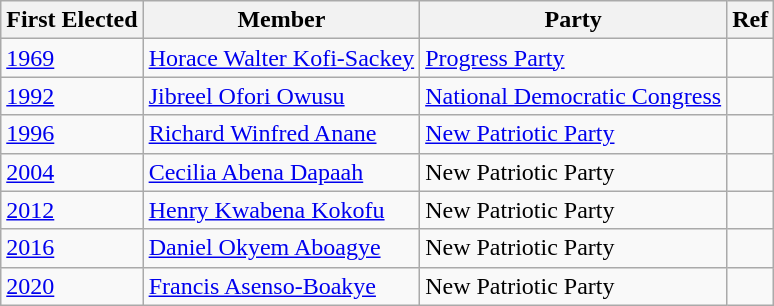<table class="wikitable">
<tr>
<th>First Elected</th>
<th>Member</th>
<th>Party</th>
<th>Ref</th>
</tr>
<tr>
<td><a href='#'>1969</a></td>
<td><a href='#'>Horace Walter Kofi-Sackey</a></td>
<td><a href='#'>Progress Party</a></td>
<td></td>
</tr>
<tr>
<td><a href='#'>1992</a></td>
<td><a href='#'>Jibreel Ofori Owusu</a></td>
<td><a href='#'>National Democratic Congress</a></td>
<td></td>
</tr>
<tr>
<td><a href='#'>1996</a></td>
<td><a href='#'>Richard Winfred Anane</a></td>
<td><a href='#'>New Patriotic Party</a></td>
<td></td>
</tr>
<tr>
<td><a href='#'>2004</a></td>
<td><a href='#'>Cecilia Abena Dapaah</a></td>
<td>New Patriotic Party</td>
<td></td>
</tr>
<tr>
<td><a href='#'>2012</a></td>
<td><a href='#'>Henry Kwabena Kokofu</a></td>
<td>New Patriotic Party</td>
<td></td>
</tr>
<tr>
<td><a href='#'>2016</a></td>
<td><a href='#'>Daniel Okyem Aboagye</a></td>
<td>New Patriotic Party</td>
<td></td>
</tr>
<tr>
<td><a href='#'>2020</a></td>
<td><a href='#'>Francis Asenso-Boakye</a></td>
<td>New Patriotic Party</td>
<td></td>
</tr>
</table>
